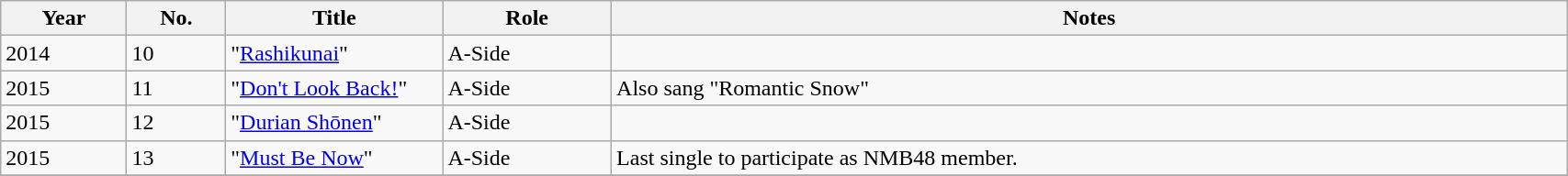<table class="wikitable sortable"  style="width:90%;">
<tr>
<th>Year</th>
<th data-sort-type="number">No. </th>
<th style="width:150px;">Title </th>
<th>Role  </th>
<th class="unsortable">Notes </th>
</tr>
<tr>
<td>2014</td>
<td>10</td>
<td>"<a href='#'>Rashikunai</a>"</td>
<td>A-Side</td>
<td></td>
</tr>
<tr>
<td>2015</td>
<td>11</td>
<td>"<a href='#'>Don't Look Back!</a>"</td>
<td>A-Side</td>
<td>Also sang "Romantic Snow"</td>
</tr>
<tr>
<td>2015</td>
<td>12</td>
<td>"<a href='#'>Durian Shōnen</a>"</td>
<td>A-Side</td>
<td></td>
</tr>
<tr>
<td>2015</td>
<td>13</td>
<td>"<a href='#'>Must Be Now</a>"</td>
<td>A-Side</td>
<td>Last single to participate as NMB48 member.</td>
</tr>
<tr>
</tr>
</table>
